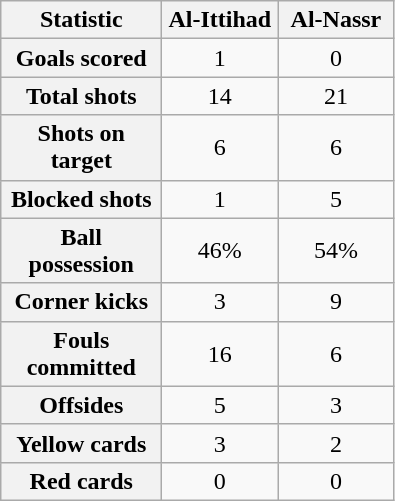<table class="wikitable plainrowheaders" style="text-align:center">
<tr>
<th scope="col" style="width:100px">Statistic</th>
<th scope="col" style="width:70px">Al-Ittihad</th>
<th scope="col" style="width:70px">Al-Nassr</th>
</tr>
<tr>
<th scope=row>Goals scored</th>
<td>1</td>
<td>0</td>
</tr>
<tr>
<th scope=row>Total shots</th>
<td>14</td>
<td>21</td>
</tr>
<tr>
<th scope=row>Shots on target</th>
<td>6</td>
<td>6</td>
</tr>
<tr>
<th scope=row>Blocked shots</th>
<td>1</td>
<td>5</td>
</tr>
<tr>
<th scope=row>Ball possession</th>
<td>46%</td>
<td>54%</td>
</tr>
<tr>
<th scope=row>Corner kicks</th>
<td>3</td>
<td>9</td>
</tr>
<tr>
<th scope=row>Fouls committed</th>
<td>16</td>
<td>6</td>
</tr>
<tr>
<th scope=row>Offsides</th>
<td>5</td>
<td>3</td>
</tr>
<tr>
<th scope=row>Yellow cards</th>
<td>3</td>
<td>2</td>
</tr>
<tr>
<th scope=row>Red cards</th>
<td>0</td>
<td>0</td>
</tr>
</table>
